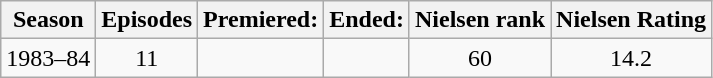<table class="wikitable" style="text-align:center">
<tr>
<th>Season</th>
<th>Episodes</th>
<th>Premiered:</th>
<th>Ended:</th>
<th>Nielsen rank</th>
<th>Nielsen Rating</th>
</tr>
<tr>
<td>1983–84</td>
<td>11</td>
<td></td>
<td></td>
<td>60</td>
<td>14.2</td>
</tr>
</table>
